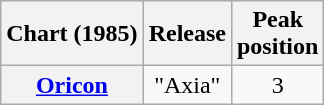<table class="wikitable plainrowheaders sortable" style="text-align:center;">
<tr>
<th scope="col">Chart (1985)</th>
<th scope="col">Release</th>
<th scope="col">Peak<br>position</th>
</tr>
<tr>
<th scope="row"><a href='#'>Oricon</a></th>
<td>"Axia"</td>
<td>3</td>
</tr>
</table>
